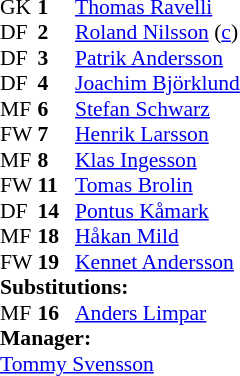<table style="font-size: 90%" cellspacing="0" cellpadding="0">
<tr>
<th width="25"></th>
<th width="25"></th>
</tr>
<tr>
<td>GK</td>
<td><strong>1</strong></td>
<td><a href='#'>Thomas Ravelli</a></td>
</tr>
<tr>
<td>DF</td>
<td><strong>2</strong></td>
<td><a href='#'>Roland Nilsson</a> (<a href='#'>c</a>)</td>
</tr>
<tr>
<td>DF</td>
<td><strong>3</strong></td>
<td><a href='#'>Patrik Andersson</a></td>
</tr>
<tr>
<td>DF</td>
<td><strong>4</strong></td>
<td><a href='#'>Joachim Björklund</a></td>
</tr>
<tr>
<td>MF</td>
<td><strong>6</strong></td>
<td><a href='#'>Stefan Schwarz</a></td>
</tr>
<tr>
<td>FW</td>
<td><strong>7</strong></td>
<td><a href='#'>Henrik Larsson</a></td>
<td></td>
<td></td>
</tr>
<tr>
<td>MF</td>
<td><strong>8</strong></td>
<td><a href='#'>Klas Ingesson</a></td>
</tr>
<tr>
<td>FW</td>
<td><strong>11</strong></td>
<td><a href='#'>Tomas Brolin</a></td>
</tr>
<tr>
<td>DF</td>
<td><strong>14</strong></td>
<td><a href='#'>Pontus Kåmark</a></td>
</tr>
<tr>
<td>MF</td>
<td><strong>18</strong></td>
<td><a href='#'>Håkan Mild</a></td>
</tr>
<tr>
<td>FW</td>
<td><strong>19</strong></td>
<td><a href='#'>Kennet Andersson</a></td>
<td></td>
</tr>
<tr>
<td colspan=3><strong>Substitutions:</strong></td>
</tr>
<tr>
<td>MF</td>
<td><strong>16</strong></td>
<td><a href='#'>Anders Limpar</a></td>
<td></td>
<td></td>
</tr>
<tr>
<td colspan=3><strong>Manager:</strong></td>
</tr>
<tr>
<td colspan="4"><a href='#'>Tommy Svensson</a></td>
</tr>
</table>
